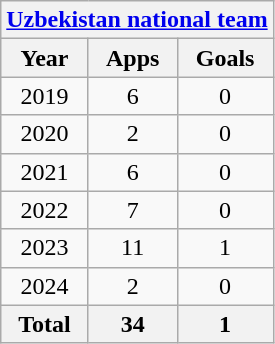<table class="wikitable" style="text-align:center">
<tr>
<th colspan=3><a href='#'>Uzbekistan national team</a></th>
</tr>
<tr>
<th>Year</th>
<th>Apps</th>
<th>Goals</th>
</tr>
<tr>
<td>2019</td>
<td>6</td>
<td>0</td>
</tr>
<tr>
<td>2020</td>
<td>2</td>
<td>0</td>
</tr>
<tr>
<td>2021</td>
<td>6</td>
<td>0</td>
</tr>
<tr>
<td>2022</td>
<td>7</td>
<td>0</td>
</tr>
<tr>
<td>2023</td>
<td>11</td>
<td>1</td>
</tr>
<tr>
<td>2024</td>
<td>2</td>
<td>0</td>
</tr>
<tr>
<th>Total</th>
<th>34</th>
<th>1</th>
</tr>
</table>
